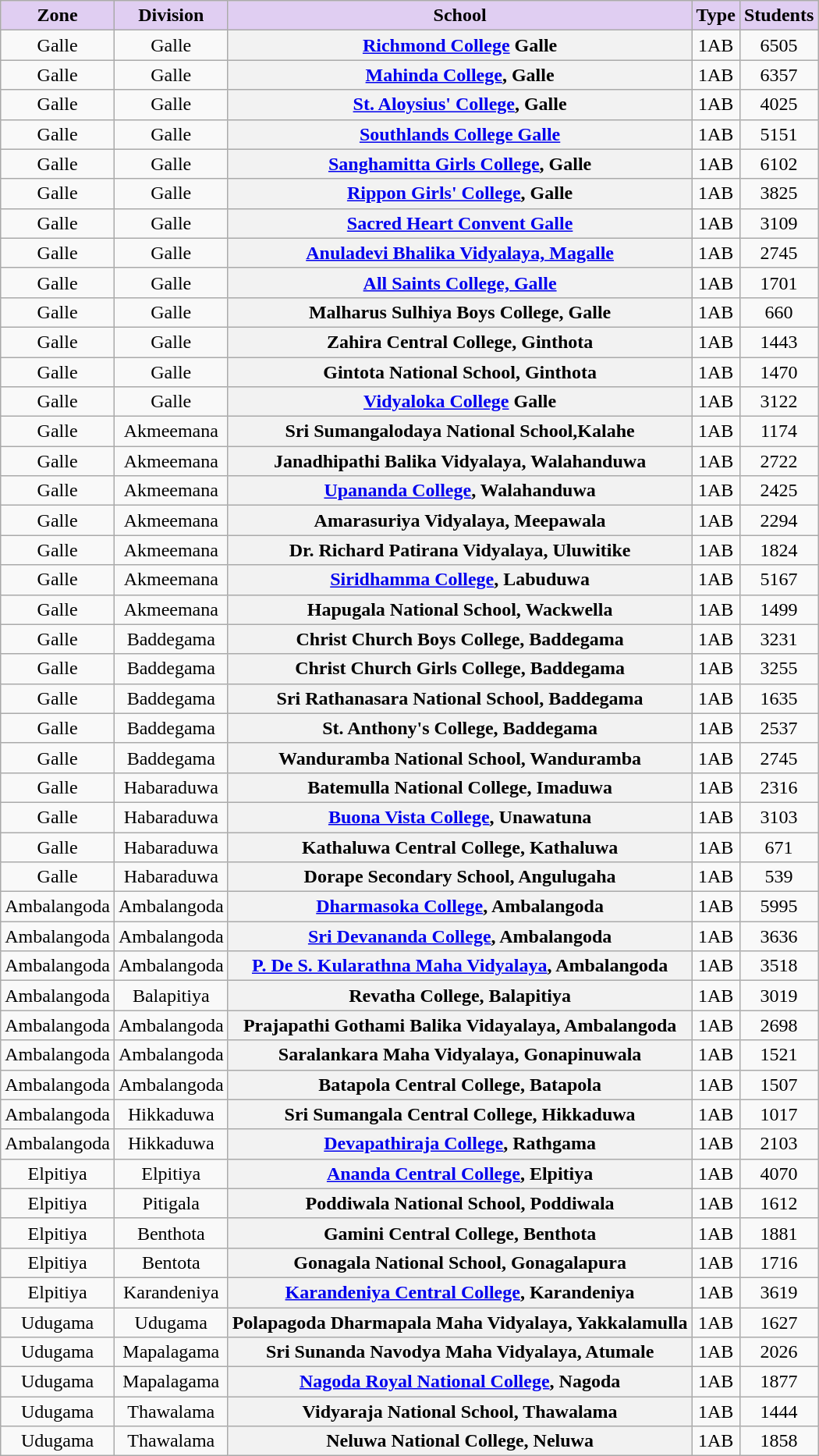<table class="wikitable sortable" style="text-align:center; font-size:100%">
<tr valign=bottom>
<th style="background-color:#E0CEF2;">Zone</th>
<th style="background-color:#E0CEF2;">Division</th>
<th style="background-color:#E0CEF2;">School</th>
<th style="background-color:#E0CEF2;">Type</th>
<th style="background-color:#E0CEF2;">Students</th>
</tr>
<tr>
<td>Galle</td>
<td>Galle</td>
<th><a href='#'>Richmond College</a> Galle</th>
<td>1AB</td>
<td>6505</td>
</tr>
<tr>
<td>Galle</td>
<td>Galle</td>
<th><a href='#'>Mahinda College</a>, Galle</th>
<td>1AB</td>
<td>6357</td>
</tr>
<tr>
<td>Galle</td>
<td>Galle</td>
<th><a href='#'>St. Aloysius' College</a>, Galle</th>
<td>1AB</td>
<td>4025</td>
</tr>
<tr>
<td>Galle</td>
<td>Galle</td>
<th><a href='#'>Southlands College Galle</a></th>
<td>1AB</td>
<td>5151</td>
</tr>
<tr>
<td>Galle</td>
<td>Galle</td>
<th><a href='#'>Sanghamitta Girls College</a>, Galle</th>
<td>1AB</td>
<td>6102</td>
</tr>
<tr>
<td>Galle</td>
<td>Galle</td>
<th><a href='#'>Rippon Girls' College</a>, Galle</th>
<td>1AB</td>
<td>3825</td>
</tr>
<tr>
<td>Galle</td>
<td>Galle</td>
<th><a href='#'>Sacred Heart Convent Galle</a></th>
<td>1AB</td>
<td>3109</td>
</tr>
<tr>
<td>Galle</td>
<td>Galle</td>
<th><a href='#'>Anuladevi Bhalika Vidyalaya, Magalle</a></th>
<td>1AB</td>
<td>2745</td>
</tr>
<tr>
<td>Galle</td>
<td>Galle</td>
<th><a href='#'>All Saints College, Galle</a></th>
<td>1AB</td>
<td>1701</td>
</tr>
<tr>
<td>Galle</td>
<td>Galle</td>
<th>Malharus Sulhiya Boys College, Galle</th>
<td>1AB</td>
<td>660</td>
</tr>
<tr>
<td>Galle</td>
<td>Galle</td>
<th>Zahira Central College, Ginthota</th>
<td>1AB</td>
<td>1443</td>
</tr>
<tr>
<td>Galle</td>
<td>Galle</td>
<th>Gintota National School, Ginthota</th>
<td>1AB</td>
<td>1470</td>
</tr>
<tr>
<td>Galle</td>
<td>Galle</td>
<th><a href='#'>Vidyaloka College</a> Galle</th>
<td>1AB</td>
<td>3122</td>
</tr>
<tr>
<td>Galle</td>
<td>Akmeemana</td>
<th>Sri Sumangalodaya National School,Kalahe</th>
<td>1AB</td>
<td>1174</td>
</tr>
<tr>
<td>Galle</td>
<td>Akmeemana</td>
<th>Janadhipathi Balika Vidyalaya, Walahanduwa</th>
<td>1AB</td>
<td>2722</td>
</tr>
<tr>
<td>Galle</td>
<td>Akmeemana</td>
<th><a href='#'>Upananda College</a>, Walahanduwa</th>
<td>1AB</td>
<td>2425</td>
</tr>
<tr>
<td>Galle</td>
<td>Akmeemana</td>
<th>Amarasuriya Vidyalaya, Meepawala</th>
<td>1AB</td>
<td>2294</td>
</tr>
<tr>
<td>Galle</td>
<td>Akmeemana</td>
<th>Dr. Richard Patirana Vidyalaya, Uluwitike</th>
<td>1AB</td>
<td>1824</td>
</tr>
<tr>
<td>Galle</td>
<td>Akmeemana</td>
<th><a href='#'>Siridhamma College</a>, Labuduwa</th>
<td>1AB</td>
<td>5167</td>
</tr>
<tr>
<td>Galle</td>
<td>Akmeemana</td>
<th>Hapugala National School, Wackwella</th>
<td>1AB</td>
<td>1499</td>
</tr>
<tr>
<td>Galle</td>
<td>Baddegama</td>
<th>Christ Church Boys College, Baddegama</th>
<td>1AB</td>
<td>3231</td>
</tr>
<tr>
<td>Galle</td>
<td>Baddegama</td>
<th>Christ Church Girls College, Baddegama</th>
<td>1AB</td>
<td>3255</td>
</tr>
<tr>
<td>Galle</td>
<td>Baddegama</td>
<th>Sri Rathanasara National School, Baddegama</th>
<td>1AB</td>
<td>1635</td>
</tr>
<tr>
<td>Galle</td>
<td>Baddegama</td>
<th>St. Anthony's College, Baddegama</th>
<td>1AB</td>
<td>2537</td>
</tr>
<tr>
<td>Galle</td>
<td>Baddegama</td>
<th>Wanduramba National School, Wanduramba</th>
<td>1AB</td>
<td>2745</td>
</tr>
<tr>
<td>Galle</td>
<td>Habaraduwa</td>
<th>Batemulla National College, Imaduwa</th>
<td>1AB</td>
<td>2316</td>
</tr>
<tr>
<td>Galle</td>
<td>Habaraduwa</td>
<th><a href='#'>Buona Vista College</a>, Unawatuna</th>
<td>1AB</td>
<td>3103</td>
</tr>
<tr>
<td>Galle</td>
<td>Habaraduwa</td>
<th>Kathaluwa Central College, Kathaluwa</th>
<td>1AB</td>
<td>671</td>
</tr>
<tr>
<td>Galle</td>
<td>Habaraduwa</td>
<th>Dorape Secondary School, Angulugaha</th>
<td>1AB</td>
<td>539</td>
</tr>
<tr>
<td>Ambalangoda</td>
<td>Ambalangoda</td>
<th><a href='#'>Dharmasoka College</a>, Ambalangoda</th>
<td>1AB</td>
<td>5995</td>
</tr>
<tr>
<td>Ambalangoda</td>
<td>Ambalangoda</td>
<th><a href='#'>Sri Devananda College</a>, Ambalangoda</th>
<td>1AB</td>
<td>3636</td>
</tr>
<tr>
<td>Ambalangoda</td>
<td>Ambalangoda</td>
<th><a href='#'>P. De S. Kularathna Maha Vidyalaya</a>, Ambalangoda</th>
<td>1AB</td>
<td>3518</td>
</tr>
<tr>
<td>Ambalangoda</td>
<td>Balapitiya</td>
<th>Revatha College, Balapitiya</th>
<td>1AB</td>
<td>3019</td>
</tr>
<tr>
<td>Ambalangoda</td>
<td>Ambalangoda</td>
<th>Prajapathi Gothami Balika Vidayalaya, Ambalangoda</th>
<td>1AB</td>
<td>2698</td>
</tr>
<tr>
<td>Ambalangoda</td>
<td>Ambalangoda</td>
<th>Saralankara Maha Vidyalaya, Gonapinuwala</th>
<td>1AB</td>
<td>1521</td>
</tr>
<tr>
<td>Ambalangoda</td>
<td>Ambalangoda</td>
<th>Batapola Central College, Batapola</th>
<td>1AB</td>
<td>1507</td>
</tr>
<tr>
<td>Ambalangoda</td>
<td>Hikkaduwa</td>
<th>Sri Sumangala Central College, Hikkaduwa</th>
<td>1AB</td>
<td>1017</td>
</tr>
<tr>
<td>Ambalangoda</td>
<td>Hikkaduwa</td>
<th><a href='#'>Devapathiraja College</a>, Rathgama</th>
<td>1AB</td>
<td>2103</td>
</tr>
<tr>
<td>Elpitiya</td>
<td>Elpitiya</td>
<th><a href='#'>Ananda Central College</a>, Elpitiya</th>
<td>1AB</td>
<td>4070</td>
</tr>
<tr>
<td>Elpitiya</td>
<td>Pitigala</td>
<th>Poddiwala National School, Poddiwala</th>
<td>1AB</td>
<td>1612</td>
</tr>
<tr>
<td>Elpitiya</td>
<td>Benthota</td>
<th>Gamini Central College, Benthota</th>
<td>1AB</td>
<td>1881</td>
</tr>
<tr>
<td>Elpitiya</td>
<td>Bentota</td>
<th>Gonagala National School, Gonagalapura</th>
<td>1AB</td>
<td>1716</td>
</tr>
<tr>
<td>Elpitiya</td>
<td>Karandeniya</td>
<th><a href='#'>Karandeniya Central College</a>, Karandeniya</th>
<td>1AB</td>
<td>3619</td>
</tr>
<tr>
<td>Udugama</td>
<td>Udugama</td>
<th>Polapagoda Dharmapala Maha Vidyalaya, Yakkalamulla</th>
<td>1AB</td>
<td>1627</td>
</tr>
<tr>
<td>Udugama</td>
<td>Mapalagama</td>
<th>Sri Sunanda Navodya Maha Vidyalaya, Atumale</th>
<td>1AB</td>
<td>2026</td>
</tr>
<tr>
<td>Udugama</td>
<td>Mapalagama</td>
<th><a href='#'>Nagoda Royal National College</a>, Nagoda</th>
<td>1AB</td>
<td>1877</td>
</tr>
<tr>
<td>Udugama</td>
<td>Thawalama</td>
<th>Vidyaraja National School, Thawalama</th>
<td>1AB</td>
<td>1444</td>
</tr>
<tr>
<td>Udugama</td>
<td>Thawalama</td>
<th>Neluwa National College, Neluwa</th>
<td>1AB</td>
<td>1858</td>
</tr>
</table>
